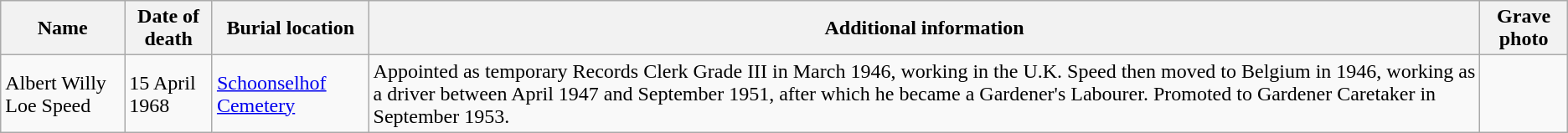<table class="wikitable">
<tr>
<th>Name</th>
<th>Date of death</th>
<th>Burial location</th>
<th>Additional information</th>
<th>Grave photo</th>
</tr>
<tr>
<td>Albert Willy Loe Speed</td>
<td>15 April 1968</td>
<td><a href='#'>Schoonselhof Cemetery</a></td>
<td>Appointed as temporary Records Clerk Grade III in March 1946, working in the U.K. Speed then moved to Belgium in 1946, working as a driver between April 1947 and September 1951, after which he became a Gardener's Labourer. Promoted to Gardener Caretaker in September 1953.</td>
<td></td>
</tr>
</table>
